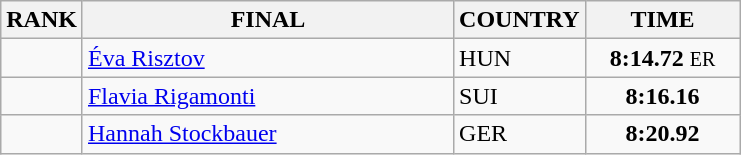<table class="wikitable">
<tr>
<th>RANK</th>
<th align="left" style="width: 15em">FINAL</th>
<th>COUNTRY</th>
<th style="width: 6em">TIME</th>
</tr>
<tr>
<td align="center"></td>
<td><a href='#'>Éva Risztov</a></td>
<td> HUN</td>
<td align="center"><strong>8:14.72</strong> <small>ER</small></td>
</tr>
<tr>
<td align="center"></td>
<td><a href='#'>Flavia Rigamonti</a></td>
<td> SUI</td>
<td align="center"><strong>8:16.16</strong></td>
</tr>
<tr>
<td align="center"></td>
<td><a href='#'>Hannah Stockbauer</a></td>
<td> GER</td>
<td align="center"><strong>8:20.92</strong></td>
</tr>
</table>
